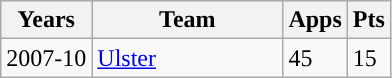<table class="wikitable" style="text-align:left;">
<tr>
<th>Years</th>
<th width=120px>Team</th>
<th>Apps</th>
<th>Pts</th>
</tr>
<tr>
<td>2007-10</td>
<td><a href='#'>Ulster</a></td>
<td>45</td>
<td>15</td>
</tr>
</table>
